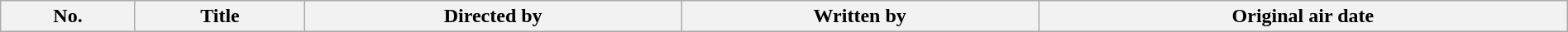<table class="wikitable plainrowheaders" style="width:100%; background:#fff;">
<tr>
<th style="background:#;">No.</th>
<th style="background:#;">Title</th>
<th style="background:#;">Directed by</th>
<th style="background:#;">Written by</th>
<th style="background:#;">Original air date<br>

























</th>
</tr>
</table>
